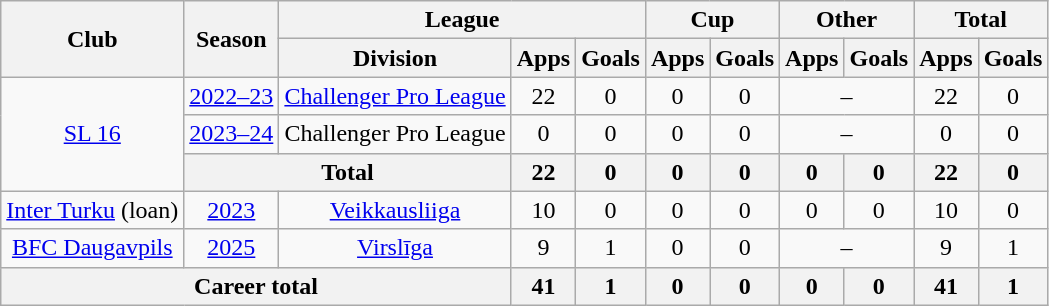<table class="wikitable" style="text-align:center">
<tr>
<th rowspan="2">Club</th>
<th rowspan="2">Season</th>
<th colspan="3">League</th>
<th colspan="2">Cup</th>
<th colspan="2">Other</th>
<th colspan="2">Total</th>
</tr>
<tr>
<th>Division</th>
<th>Apps</th>
<th>Goals</th>
<th>Apps</th>
<th>Goals</th>
<th>Apps</th>
<th>Goals</th>
<th>Apps</th>
<th>Goals</th>
</tr>
<tr>
<td rowspan=3><a href='#'>SL 16</a></td>
<td><a href='#'>2022–23</a></td>
<td><a href='#'>Challenger Pro League</a></td>
<td>22</td>
<td>0</td>
<td>0</td>
<td>0</td>
<td colspan=2>–</td>
<td>22</td>
<td>0</td>
</tr>
<tr>
<td><a href='#'>2023–24</a></td>
<td>Challenger Pro League</td>
<td>0</td>
<td>0</td>
<td>0</td>
<td>0</td>
<td colspan=2>–</td>
<td>0</td>
<td>0</td>
</tr>
<tr>
<th colspan=2>Total</th>
<th>22</th>
<th>0</th>
<th>0</th>
<th>0</th>
<th>0</th>
<th>0</th>
<th>22</th>
<th>0</th>
</tr>
<tr>
<td><a href='#'>Inter Turku</a> (loan)</td>
<td><a href='#'>2023</a></td>
<td><a href='#'>Veikkausliiga</a></td>
<td>10</td>
<td>0</td>
<td>0</td>
<td>0</td>
<td>0</td>
<td>0</td>
<td>10</td>
<td>0</td>
</tr>
<tr>
<td><a href='#'>BFC Daugavpils</a></td>
<td><a href='#'>2025</a></td>
<td><a href='#'>Virslīga</a></td>
<td>9</td>
<td>1</td>
<td>0</td>
<td>0</td>
<td colspan=2>–</td>
<td>9</td>
<td>1</td>
</tr>
<tr>
<th colspan="3">Career total</th>
<th>41</th>
<th>1</th>
<th>0</th>
<th>0</th>
<th>0</th>
<th>0</th>
<th>41</th>
<th>1</th>
</tr>
</table>
